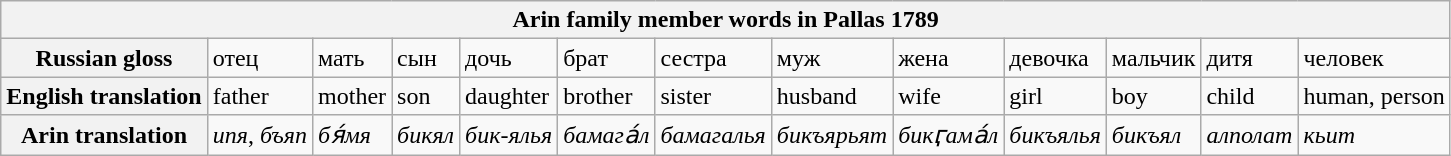<table class="wikitable">
<tr>
<th colspan="13">Arin family member words in Pallas 1789</th>
</tr>
<tr>
<th>Russian gloss</th>
<td>отец</td>
<td>мать</td>
<td>сын</td>
<td>дочь</td>
<td>брат</td>
<td>сестра</td>
<td>муж</td>
<td>жена</td>
<td>девочка</td>
<td>мальчик</td>
<td>дитя</td>
<td>человек</td>
</tr>
<tr>
<th>English translation</th>
<td>father</td>
<td>mother</td>
<td>son</td>
<td>daughter</td>
<td>brother</td>
<td>sister</td>
<td>husband</td>
<td>wife</td>
<td>girl</td>
<td>boy</td>
<td>child</td>
<td>human, person</td>
</tr>
<tr>
<th>Arin translation</th>
<td><em>ипя</em>, <em>бъяп</em></td>
<td><em>бя́мя</em></td>
<td><em>бикял</em></td>
<td><em>бик-ялья</em></td>
<td><em>бамага́л</em></td>
<td><em>бамагалья</em></td>
<td><em>бикъярьят</em></td>
<td><em>бикӷама́л</em></td>
<td><em>бикъялья</em></td>
<td><em>бикъял</em></td>
<td><em>алполат</em></td>
<td><em>кьит</em></td>
</tr>
</table>
